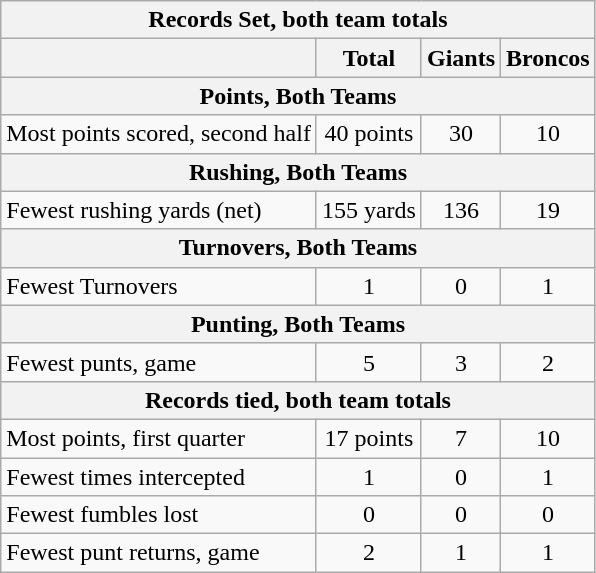<table class="wikitable">
<tr>
<th colspan=4>Records Set, both team totals</th>
</tr>
<tr>
<th></th>
<th>Total</th>
<th>Giants</th>
<th>Broncos</th>
</tr>
<tr>
<th colspan=4>Points, Both Teams</th>
</tr>
<tr align=center>
<td align=left>Most points scored, second half</td>
<td>40 points</td>
<td>30</td>
<td>10</td>
</tr>
<tr align=center>
<th colspan=4>Rushing, Both Teams</th>
</tr>
<tr align=center>
<td align=left>Fewest rushing yards (net)</td>
<td>155 yards</td>
<td>136</td>
<td>19</td>
</tr>
<tr>
<th colspan=4>Turnovers, Both Teams</th>
</tr>
<tr align=center>
<td align=left>Fewest Turnovers</td>
<td>1</td>
<td>0</td>
<td>1</td>
</tr>
<tr>
<th colspan=4>Punting, Both Teams</th>
</tr>
<tr align=center>
<td align=left>Fewest punts, game</td>
<td>5</td>
<td>3</td>
<td>2</td>
</tr>
<tr>
<th colspan=4>Records tied, both team totals</th>
</tr>
<tr align=center>
<td align=left>Most points, first quarter</td>
<td>17 points</td>
<td>7</td>
<td>10</td>
</tr>
<tr align=center>
<td align=left>Fewest times intercepted</td>
<td>1</td>
<td>0</td>
<td>1</td>
</tr>
<tr align=center>
<td align=left>Fewest fumbles lost</td>
<td>0</td>
<td>0</td>
<td>0</td>
</tr>
<tr align=center>
<td align=left>Fewest punt returns, game</td>
<td>2</td>
<td>1</td>
<td>1</td>
</tr>
</table>
